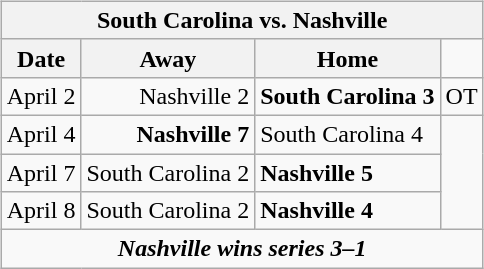<table cellspacing="10">
<tr>
<td valign="top"><br><table class="wikitable">
<tr>
<th bgcolor="#DDDDDD" colspan="4">South Carolina vs. Nashville</th>
</tr>
<tr>
<th>Date</th>
<th>Away</th>
<th>Home</th>
</tr>
<tr>
<td>April 2</td>
<td align="right">Nashville 2</td>
<td><strong>South Carolina 3</strong></td>
<td>OT</td>
</tr>
<tr>
<td>April 4</td>
<td align="right"><strong>Nashville 7</strong></td>
<td>South Carolina 4</td>
</tr>
<tr>
<td>April 7</td>
<td align="right">South Carolina 2</td>
<td><strong>Nashville 5</strong></td>
</tr>
<tr>
<td>April 8</td>
<td align="right">South Carolina 2</td>
<td><strong>Nashville 4</strong></td>
</tr>
<tr align="center">
<td colspan="4"><strong><em>Nashville wins series 3–1</em></strong></td>
</tr>
</table>
</td>
</tr>
</table>
